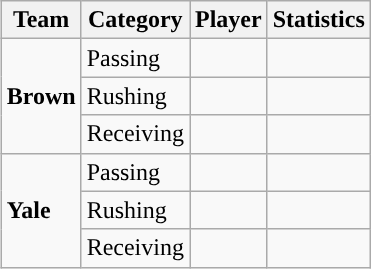<table class="wikitable" style="float: right;">
<tr>
<th>Team</th>
<th>Category</th>
<th>Player</th>
<th>Statistics</th>
</tr>
<tr>
<td rowspan=3><strong>Brown</strong></td>
<td>Passing</td>
<td></td>
<td></td>
</tr>
<tr>
<td>Rushing</td>
<td></td>
<td></td>
</tr>
<tr>
<td>Receiving</td>
<td></td>
<td></td>
</tr>
<tr>
<td rowspan=3><strong>Yale</strong></td>
<td>Passing</td>
<td></td>
<td></td>
</tr>
<tr>
<td>Rushing</td>
<td></td>
<td></td>
</tr>
<tr>
<td>Receiving</td>
<td></td>
<td></td>
</tr>
</table>
